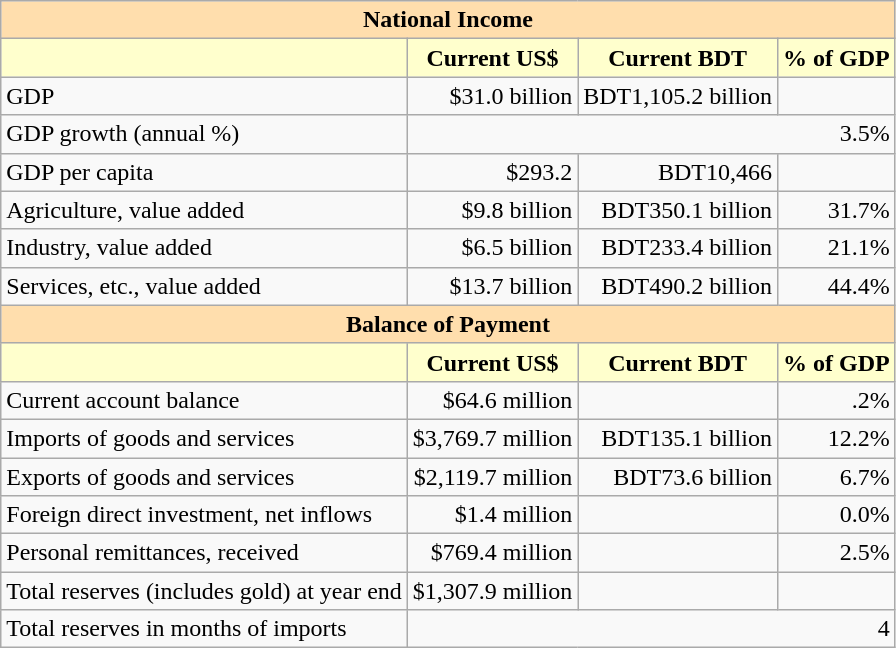<table class="wikitable">
<tr>
<th colspan="4" style="background: #ffdead;">National Income</th>
</tr>
<tr>
<th style="background: #ffffcd;"></th>
<th style="background: #ffffcd;">Current US$</th>
<th style="background: #ffffcd;">Current BDT</th>
<th style="background: #ffffcd;">% of GDP</th>
</tr>
<tr>
<td>GDP</td>
<td style="text-align: right;">$31.0 billion</td>
<td style="text-align: right;">BDT1,105.2 billion</td>
<td style="text-align: right;"></td>
</tr>
<tr>
<td>GDP growth (annual %)</td>
<td colspan="3"  style="text-align: right;">3.5%</td>
</tr>
<tr>
<td>GDP per capita</td>
<td style="text-align: right;">$293.2</td>
<td style="text-align: right;">BDT10,466</td>
<td style="text-align: right;"></td>
</tr>
<tr>
<td>Agriculture, value added</td>
<td style="text-align: right;">$9.8 billion</td>
<td style="text-align: right;">BDT350.1 billion</td>
<td style="text-align: right;">31.7%</td>
</tr>
<tr>
<td>Industry, value added</td>
<td style="text-align: right;">$6.5 billion</td>
<td style="text-align: right;">BDT233.4 billion</td>
<td style="text-align: right;">21.1%</td>
</tr>
<tr>
<td>Services, etc., value added</td>
<td style="text-align: right;">$13.7 billion</td>
<td style="text-align: right;">BDT490.2 billion</td>
<td style="text-align: right;">44.4%</td>
</tr>
<tr>
<th colspan="4" style="background: #ffdead;">Balance of Payment</th>
</tr>
<tr>
<th style="background: #ffffcd;"></th>
<th style="background: #ffffcd;">Current US$</th>
<th style="background: #ffffcd;">Current BDT</th>
<th style="background: #ffffcd;">% of GDP</th>
</tr>
<tr>
<td>Current account balance</td>
<td style="text-align: right;">$64.6 million</td>
<td style="text-align: right;"></td>
<td style="text-align: right;">.2%</td>
</tr>
<tr>
<td>Imports of goods and services</td>
<td style="text-align: right;">$3,769.7 million</td>
<td style="text-align: right;">BDT135.1 billion</td>
<td style="text-align: right;">12.2%</td>
</tr>
<tr>
<td>Exports of goods and services</td>
<td style="text-align: right;">$2,119.7 million</td>
<td style="text-align: right;">BDT73.6 billion</td>
<td style="text-align: right;">6.7%</td>
</tr>
<tr>
<td>Foreign direct investment, net inflows</td>
<td style="text-align: right;">$1.4 million</td>
<td style="text-align: right;"></td>
<td style="text-align: right;">0.0%</td>
</tr>
<tr>
<td>Personal remittances, received</td>
<td style="text-align: right;">$769.4 million</td>
<td style="text-align: right;"></td>
<td style="text-align: right;">2.5%</td>
</tr>
<tr>
<td>Total reserves (includes gold) at year end</td>
<td style="text-align: right;">$1,307.9 million</td>
<td style="text-align: right;"></td>
<td style="text-align: right;"></td>
</tr>
<tr>
<td>Total reserves in months of imports</td>
<td colspan="3"  style="text-align: right;">4</td>
</tr>
</table>
